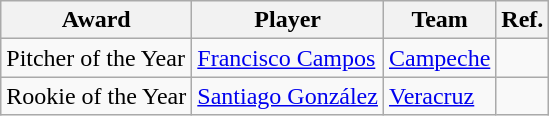<table class="wikitable">
<tr>
<th>Award</th>
<th>Player</th>
<th>Team</th>
<th>Ref.</th>
</tr>
<tr>
<td scope="row">Pitcher of the Year</td>
<td> <a href='#'>Francisco Campos</a></td>
<td><a href='#'>Campeche</a></td>
<td align=center></td>
</tr>
<tr>
<td scope="row">Rookie of the Year</td>
<td> <a href='#'>Santiago González</a></td>
<td><a href='#'>Veracruz</a></td>
<td align=center></td>
</tr>
</table>
